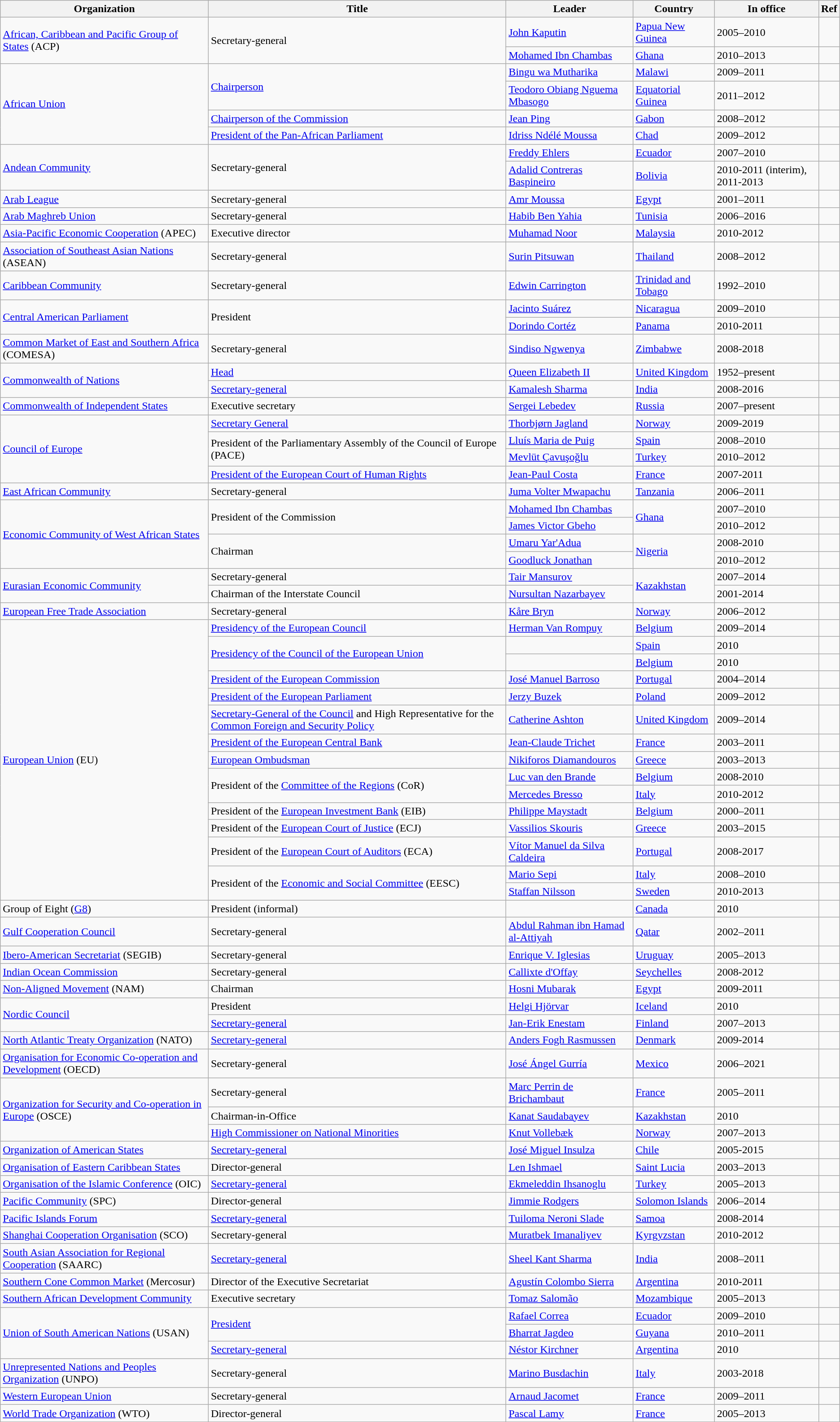<table class="wikitable unsortable">
<tr>
<th>Organization</th>
<th>Title</th>
<th>Leader</th>
<th>Country</th>
<th>In office</th>
<th>Ref</th>
</tr>
<tr>
<td rowspan="2"><a href='#'>African, Caribbean and Pacific Group of States</a> (ACP)</td>
<td rowspan="2">Secretary-general</td>
<td><a href='#'>John Kaputin</a></td>
<td><a href='#'>Papua New Guinea</a></td>
<td>2005–2010</td>
<td></td>
</tr>
<tr>
<td><a href='#'>Mohamed Ibn Chambas</a></td>
<td><a href='#'>Ghana</a></td>
<td>2010–2013</td>
<td></td>
</tr>
<tr>
<td rowspan="4"><a href='#'>African Union</a></td>
<td rowspan="2"><a href='#'>Chairperson</a></td>
<td><a href='#'>Bingu wa Mutharika</a></td>
<td><a href='#'>Malawi</a></td>
<td>2009–2011</td>
<td></td>
</tr>
<tr>
<td><a href='#'>Teodoro Obiang Nguema Mbasogo</a></td>
<td><a href='#'>Equatorial Guinea</a></td>
<td>2011–2012</td>
<td></td>
</tr>
<tr>
<td><a href='#'>Chairperson of the Commission</a></td>
<td><a href='#'>Jean Ping</a></td>
<td><a href='#'>Gabon</a></td>
<td>2008–2012</td>
<td></td>
</tr>
<tr>
<td><a href='#'>President of the Pan-African Parliament</a></td>
<td><a href='#'>Idriss Ndélé Moussa</a></td>
<td><a href='#'>Chad</a></td>
<td>2009–2012</td>
<td></td>
</tr>
<tr>
<td rowspan="2"><a href='#'>Andean Community</a></td>
<td rowspan="2">Secretary-general</td>
<td><a href='#'>Freddy Ehlers</a></td>
<td><a href='#'>Ecuador</a></td>
<td>2007–2010</td>
<td></td>
</tr>
<tr>
<td><a href='#'>Adalid Contreras Baspineiro</a></td>
<td><a href='#'>Bolivia</a></td>
<td>2010-2011 (interim), 2011-2013</td>
<td></td>
</tr>
<tr>
<td><a href='#'>Arab League</a></td>
<td>Secretary-general</td>
<td><a href='#'>Amr Moussa</a></td>
<td><a href='#'>Egypt</a></td>
<td>2001–2011</td>
<td></td>
</tr>
<tr>
<td><a href='#'>Arab Maghreb Union</a></td>
<td>Secretary-general</td>
<td><a href='#'>Habib Ben Yahia</a></td>
<td><a href='#'>Tunisia</a></td>
<td>2006–2016</td>
<td></td>
</tr>
<tr>
<td><a href='#'>Asia-Pacific Economic Cooperation</a> (APEC)</td>
<td>Executive director</td>
<td><a href='#'>Muhamad Noor</a></td>
<td><a href='#'>Malaysia</a></td>
<td>2010-2012</td>
<td></td>
</tr>
<tr>
<td><a href='#'>Association of Southeast Asian Nations</a> (ASEAN)</td>
<td>Secretary-general</td>
<td><a href='#'>Surin Pitsuwan</a></td>
<td><a href='#'>Thailand</a></td>
<td>2008–2012</td>
<td></td>
</tr>
<tr>
<td><a href='#'>Caribbean Community</a></td>
<td>Secretary-general</td>
<td><a href='#'>Edwin Carrington</a></td>
<td><a href='#'>Trinidad and Tobago</a></td>
<td>1992–2010</td>
<td></td>
</tr>
<tr>
<td rowspan="2"><a href='#'>Central American Parliament</a></td>
<td rowspan="2">President</td>
<td><a href='#'>Jacinto Suárez</a></td>
<td><a href='#'>Nicaragua</a></td>
<td>2009–2010</td>
<td></td>
</tr>
<tr>
<td><a href='#'>Dorindo Cortéz</a></td>
<td><a href='#'>Panama</a></td>
<td>2010-2011</td>
<td></td>
</tr>
<tr>
<td><a href='#'>Common Market of East and Southern Africa</a> (COMESA)</td>
<td>Secretary-general</td>
<td><a href='#'>Sindiso Ngwenya</a></td>
<td><a href='#'>Zimbabwe</a></td>
<td>2008-2018</td>
<td></td>
</tr>
<tr>
<td rowspan="2"><a href='#'>Commonwealth of Nations</a></td>
<td><a href='#'>Head</a></td>
<td><a href='#'>Queen Elizabeth II</a></td>
<td><a href='#'>United Kingdom</a></td>
<td>1952–present</td>
<td></td>
</tr>
<tr>
<td><a href='#'>Secretary-general</a></td>
<td><a href='#'>Kamalesh Sharma</a></td>
<td><a href='#'>India</a></td>
<td>2008-2016</td>
<td></td>
</tr>
<tr>
<td><a href='#'>Commonwealth of Independent States</a></td>
<td>Executive secretary</td>
<td><a href='#'>Sergei Lebedev</a></td>
<td><a href='#'>Russia</a></td>
<td>2007–present</td>
<td></td>
</tr>
<tr>
<td rowspan="4"><a href='#'>Council of Europe</a></td>
<td><a href='#'>Secretary General</a></td>
<td><a href='#'>Thorbjørn Jagland</a></td>
<td><a href='#'>Norway</a></td>
<td>2009-2019</td>
<td></td>
</tr>
<tr>
<td rowspan="2">President of the Parliamentary Assembly of the Council of Europe (PACE)</td>
<td><a href='#'>Lluís Maria de Puig</a></td>
<td><a href='#'>Spain</a></td>
<td>2008–2010</td>
<td></td>
</tr>
<tr>
<td><a href='#'>Mevlüt Çavuşoğlu</a></td>
<td><a href='#'>Turkey</a></td>
<td>2010–2012</td>
<td></td>
</tr>
<tr>
<td><a href='#'>President of the European Court of Human Rights</a></td>
<td><a href='#'>Jean-Paul Costa</a></td>
<td><a href='#'>France</a></td>
<td>2007-2011</td>
<td></td>
</tr>
<tr>
<td><a href='#'>East African Community</a></td>
<td>Secretary-general</td>
<td><a href='#'>Juma Volter Mwapachu</a></td>
<td><a href='#'>Tanzania</a></td>
<td>2006–2011</td>
<td></td>
</tr>
<tr>
<td rowspan="4"><a href='#'>Economic Community of West African States</a></td>
<td rowspan="2">President of the Commission</td>
<td><a href='#'>Mohamed Ibn Chambas</a></td>
<td rowspan="2"><a href='#'>Ghana</a></td>
<td>2007–2010</td>
<td></td>
</tr>
<tr>
<td><a href='#'>James Victor Gbeho</a></td>
<td>2010–2012</td>
<td></td>
</tr>
<tr>
<td rowspan="2">Chairman</td>
<td><a href='#'>Umaru Yar'Adua</a></td>
<td rowspan="2"><a href='#'>Nigeria</a></td>
<td>2008-2010</td>
<td></td>
</tr>
<tr>
<td><a href='#'>Goodluck Jonathan</a></td>
<td>2010–2012</td>
<td></td>
</tr>
<tr>
<td rowspan="2"><a href='#'>Eurasian Economic Community</a></td>
<td>Secretary-general</td>
<td><a href='#'>Tair Mansurov</a></td>
<td rowspan="2"><a href='#'>Kazakhstan</a></td>
<td>2007–2014</td>
<td></td>
</tr>
<tr>
<td>Chairman of the Interstate Council</td>
<td><a href='#'>Nursultan Nazarbayev</a></td>
<td>2001-2014</td>
<td></td>
</tr>
<tr>
<td><a href='#'>European Free Trade Association</a></td>
<td>Secretary-general</td>
<td><a href='#'>Kåre Bryn</a></td>
<td><a href='#'>Norway</a></td>
<td>2006–2012</td>
<td></td>
</tr>
<tr>
<td rowspan="15"><a href='#'>European Union</a> (EU)</td>
<td><a href='#'>Presidency of the European Council</a></td>
<td><a href='#'>Herman Van Rompuy</a></td>
<td><a href='#'>Belgium</a></td>
<td>2009–2014</td>
<td></td>
</tr>
<tr>
<td rowspan="2"><a href='#'>Presidency of the Council of the European Union</a></td>
<td></td>
<td><a href='#'>Spain</a></td>
<td>2010</td>
<td></td>
</tr>
<tr>
<td></td>
<td><a href='#'>Belgium</a></td>
<td>2010</td>
<td></td>
</tr>
<tr>
<td><a href='#'>President of the European Commission</a></td>
<td><a href='#'>José Manuel Barroso</a></td>
<td><a href='#'>Portugal</a></td>
<td>2004–2014</td>
<td></td>
</tr>
<tr>
<td><a href='#'>President of the European Parliament</a></td>
<td><a href='#'>Jerzy Buzek</a></td>
<td><a href='#'>Poland</a></td>
<td>2009–2012</td>
<td></td>
</tr>
<tr>
<td><a href='#'>Secretary-General of the Council</a> and High Representative for the <a href='#'>Common Foreign and Security Policy</a></td>
<td><a href='#'>Catherine Ashton</a></td>
<td><a href='#'>United Kingdom</a></td>
<td>2009–2014</td>
<td></td>
</tr>
<tr>
<td><a href='#'>President of the European Central Bank</a></td>
<td><a href='#'>Jean-Claude Trichet</a></td>
<td><a href='#'>France</a></td>
<td>2003–2011</td>
<td></td>
</tr>
<tr>
<td><a href='#'>European Ombudsman</a></td>
<td><a href='#'>Nikiforos Diamandouros</a></td>
<td><a href='#'>Greece</a></td>
<td>2003–2013</td>
<td></td>
</tr>
<tr>
<td rowspan="2">President of the <a href='#'>Committee of the Regions</a> (CoR)</td>
<td><a href='#'>Luc van den Brande</a></td>
<td><a href='#'>Belgium</a></td>
<td>2008-2010</td>
<td></td>
</tr>
<tr>
<td><a href='#'>Mercedes Bresso</a></td>
<td><a href='#'>Italy</a></td>
<td>2010-2012</td>
<td></td>
</tr>
<tr>
<td>President of the <a href='#'>European Investment Bank</a> (EIB)</td>
<td><a href='#'>Philippe Maystadt</a></td>
<td><a href='#'>Belgium</a></td>
<td>2000–2011</td>
<td></td>
</tr>
<tr>
<td>President of the <a href='#'>European Court of Justice</a> (ECJ)</td>
<td><a href='#'>Vassilios Skouris</a></td>
<td><a href='#'>Greece</a></td>
<td>2003–2015</td>
<td></td>
</tr>
<tr>
<td>President of the <a href='#'>European Court of Auditors</a> (ECA)</td>
<td><a href='#'>Vítor Manuel da Silva Caldeira</a></td>
<td><a href='#'>Portugal</a></td>
<td>2008-2017</td>
<td></td>
</tr>
<tr>
<td rowspan="2">President of the <a href='#'>Economic and Social Committee</a> (EESC)</td>
<td><a href='#'>Mario Sepi</a></td>
<td><a href='#'>Italy</a></td>
<td>2008–2010</td>
<td></td>
</tr>
<tr>
<td><a href='#'>Staffan Nilsson</a></td>
<td><a href='#'>Sweden</a></td>
<td>2010-2013</td>
<td></td>
</tr>
<tr>
<td>Group of Eight (<a href='#'>G8</a>)</td>
<td>President (informal)</td>
<td></td>
<td><a href='#'>Canada</a></td>
<td>2010</td>
<td></td>
</tr>
<tr>
<td><a href='#'>Gulf Cooperation Council</a></td>
<td>Secretary-general</td>
<td><a href='#'>Abdul Rahman ibn Hamad al-Attiyah</a></td>
<td><a href='#'>Qatar</a></td>
<td>2002–2011</td>
<td></td>
</tr>
<tr>
<td><a href='#'>Ibero-American Secretariat</a> (SEGIB)</td>
<td>Secretary-general</td>
<td><a href='#'>Enrique V. Iglesias</a></td>
<td><a href='#'>Uruguay</a></td>
<td>2005–2013</td>
<td></td>
</tr>
<tr>
<td><a href='#'>Indian Ocean Commission</a></td>
<td>Secretary-general</td>
<td><a href='#'>Callixte d'Offay</a></td>
<td><a href='#'>Seychelles</a></td>
<td>2008-2012</td>
<td></td>
</tr>
<tr>
<td><a href='#'>Non-Aligned Movement</a> (NAM)</td>
<td>Chairman</td>
<td><a href='#'>Hosni Mubarak</a></td>
<td><a href='#'>Egypt</a></td>
<td>2009-2011</td>
<td></td>
</tr>
<tr>
<td rowspan="2"><a href='#'>Nordic Council</a></td>
<td>President</td>
<td><a href='#'>Helgi Hjörvar</a></td>
<td><a href='#'>Iceland</a></td>
<td>2010</td>
<td></td>
</tr>
<tr>
<td><a href='#'>Secretary-general</a></td>
<td><a href='#'>Jan-Erik Enestam</a></td>
<td><a href='#'>Finland</a></td>
<td>2007–2013</td>
<td></td>
</tr>
<tr>
<td><a href='#'>North Atlantic Treaty Organization</a> (NATO)</td>
<td><a href='#'>Secretary-general</a></td>
<td><a href='#'>Anders Fogh Rasmussen</a></td>
<td><a href='#'>Denmark</a></td>
<td>2009-2014</td>
<td></td>
</tr>
<tr>
<td><a href='#'>Organisation for Economic Co-operation and Development</a> (OECD)</td>
<td>Secretary-general</td>
<td><a href='#'>José Ángel Gurría</a></td>
<td><a href='#'>Mexico</a></td>
<td>2006–2021</td>
<td></td>
</tr>
<tr>
<td rowspan="3"><a href='#'>Organization for Security and Co-operation in Europe</a> (OSCE)</td>
<td>Secretary-general</td>
<td><a href='#'>Marc Perrin de Brichambaut</a></td>
<td><a href='#'>France</a></td>
<td>2005–2011</td>
<td></td>
</tr>
<tr>
<td>Chairman-in-Office</td>
<td><a href='#'>Kanat Saudabayev</a></td>
<td><a href='#'>Kazakhstan</a></td>
<td>2010</td>
<td></td>
</tr>
<tr>
<td><a href='#'>High Commissioner on National Minorities</a></td>
<td><a href='#'>Knut Vollebæk</a></td>
<td><a href='#'>Norway</a></td>
<td>2007–2013</td>
<td></td>
</tr>
<tr>
<td><a href='#'>Organization of American States</a></td>
<td><a href='#'>Secretary-general</a></td>
<td><a href='#'>José Miguel Insulza</a></td>
<td><a href='#'>Chile</a></td>
<td>2005-2015</td>
<td></td>
</tr>
<tr>
<td><a href='#'>Organisation of Eastern Caribbean States</a></td>
<td>Director-general</td>
<td><a href='#'>Len Ishmael</a></td>
<td><a href='#'>Saint Lucia</a></td>
<td>2003–2013</td>
<td></td>
</tr>
<tr>
<td><a href='#'>Organisation of the Islamic Conference</a> (OIC)</td>
<td><a href='#'>Secretary-general</a></td>
<td><a href='#'>Ekmeleddin Ihsanoglu</a></td>
<td><a href='#'>Turkey</a></td>
<td>2005–2013</td>
<td></td>
</tr>
<tr>
<td><a href='#'>Pacific Community</a> (SPC)</td>
<td>Director-general</td>
<td><a href='#'>Jimmie Rodgers</a></td>
<td><a href='#'>Solomon Islands</a></td>
<td>2006–2014</td>
<td></td>
</tr>
<tr>
<td><a href='#'>Pacific Islands Forum</a></td>
<td><a href='#'>Secretary-general</a></td>
<td><a href='#'>Tuiloma Neroni Slade</a></td>
<td><a href='#'>Samoa</a></td>
<td>2008-2014</td>
<td></td>
</tr>
<tr>
<td><a href='#'>Shanghai Cooperation Organisation</a> (SCO)</td>
<td>Secretary-general</td>
<td><a href='#'>Muratbek Imanaliyev</a></td>
<td><a href='#'>Kyrgyzstan</a></td>
<td>2010-2012</td>
<td></td>
</tr>
<tr>
<td><a href='#'>South Asian Association for Regional Cooperation</a> (SAARC)</td>
<td><a href='#'>Secretary-general</a></td>
<td><a href='#'>Sheel Kant Sharma</a></td>
<td><a href='#'>India</a></td>
<td>2008–2011</td>
<td></td>
</tr>
<tr>
<td><a href='#'>Southern Cone Common Market</a>  (Mercosur)</td>
<td>Director of the Executive Secretariat</td>
<td><a href='#'>Agustín Colombo Sierra</a></td>
<td><a href='#'>Argentina</a></td>
<td>2010-2011</td>
<td></td>
</tr>
<tr>
<td><a href='#'>Southern African Development Community</a></td>
<td>Executive secretary</td>
<td><a href='#'>Tomaz Salomão</a></td>
<td><a href='#'>Mozambique</a></td>
<td>2005–2013</td>
<td></td>
</tr>
<tr>
<td rowspan="3"><a href='#'>Union of South American Nations</a> (USAN)</td>
<td rowspan="2"><a href='#'>President</a></td>
<td><a href='#'>Rafael Correa</a></td>
<td><a href='#'>Ecuador</a></td>
<td>2009–2010</td>
<td></td>
</tr>
<tr>
<td><a href='#'>Bharrat Jagdeo</a></td>
<td><a href='#'>Guyana</a></td>
<td>2010–2011</td>
<td></td>
</tr>
<tr>
<td><a href='#'>Secretary-general</a></td>
<td><a href='#'>Néstor Kirchner</a></td>
<td><a href='#'>Argentina</a></td>
<td>2010</td>
<td></td>
</tr>
<tr>
<td><a href='#'>Unrepresented Nations and Peoples Organization</a> (UNPO)</td>
<td>Secretary-general</td>
<td><a href='#'>Marino Busdachin</a></td>
<td><a href='#'>Italy</a></td>
<td>2003-2018</td>
<td></td>
</tr>
<tr>
<td><a href='#'>Western European Union</a></td>
<td>Secretary-general</td>
<td><a href='#'>Arnaud Jacomet</a></td>
<td><a href='#'>France</a></td>
<td>2009–2011</td>
<td></td>
</tr>
<tr>
<td><a href='#'>World Trade Organization</a> (WTO)</td>
<td>Director-general</td>
<td><a href='#'>Pascal Lamy</a></td>
<td><a href='#'>France</a></td>
<td>2005–2013</td>
<td></td>
</tr>
<tr>
</tr>
</table>
